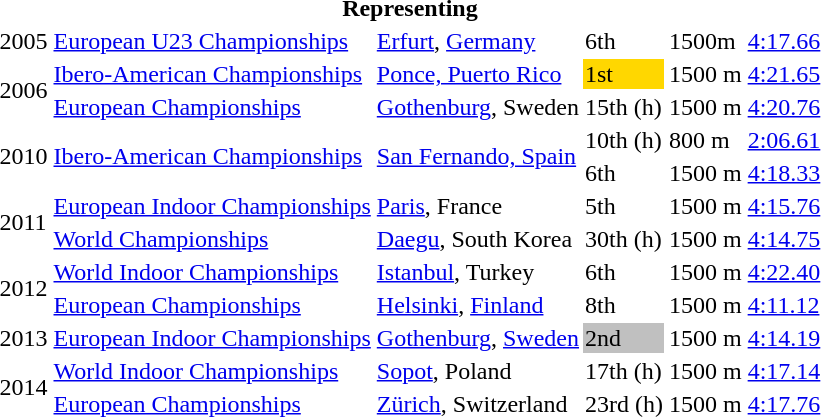<table>
<tr>
<th colspan="6">Representing </th>
</tr>
<tr>
<td>2005</td>
<td><a href='#'>European U23 Championships</a></td>
<td><a href='#'>Erfurt</a>, <a href='#'>Germany</a></td>
<td>6th</td>
<td>1500m</td>
<td><a href='#'>4:17.66</a></td>
</tr>
<tr>
<td rowspan=2>2006</td>
<td><a href='#'>Ibero-American Championships</a></td>
<td><a href='#'>Ponce, Puerto Rico</a></td>
<td bgcolor=gold>1st</td>
<td>1500 m</td>
<td><a href='#'>4:21.65</a></td>
</tr>
<tr>
<td><a href='#'>European Championships</a></td>
<td><a href='#'>Gothenburg</a>, Sweden</td>
<td>15th (h)</td>
<td>1500 m</td>
<td><a href='#'>4:20.76</a></td>
</tr>
<tr>
<td rowspan=2>2010</td>
<td rowspan=2><a href='#'>Ibero-American Championships</a></td>
<td rowspan=2><a href='#'>San Fernando, Spain</a></td>
<td>10th (h)</td>
<td>800 m</td>
<td><a href='#'>2:06.61</a></td>
</tr>
<tr>
<td>6th</td>
<td>1500 m</td>
<td><a href='#'>4:18.33</a></td>
</tr>
<tr>
<td rowspan=2>2011</td>
<td><a href='#'>European Indoor Championships</a></td>
<td><a href='#'>Paris</a>, France</td>
<td>5th</td>
<td>1500 m</td>
<td><a href='#'>4:15.76</a></td>
</tr>
<tr>
<td><a href='#'>World Championships</a></td>
<td><a href='#'>Daegu</a>, South Korea</td>
<td>30th (h)</td>
<td>1500 m</td>
<td><a href='#'>4:14.75</a></td>
</tr>
<tr>
<td rowspan=2>2012</td>
<td><a href='#'>World Indoor Championships</a></td>
<td><a href='#'>Istanbul</a>, Turkey</td>
<td>6th</td>
<td>1500 m</td>
<td><a href='#'>4:22.40</a></td>
</tr>
<tr>
<td><a href='#'>European Championships</a></td>
<td><a href='#'>Helsinki</a>, <a href='#'>Finland</a></td>
<td>8th</td>
<td>1500 m</td>
<td><a href='#'>4:11.12</a></td>
</tr>
<tr>
<td>2013</td>
<td><a href='#'>European Indoor Championships</a></td>
<td><a href='#'>Gothenburg</a>, <a href='#'>Sweden</a></td>
<td bgcolor="silver">2nd</td>
<td>1500 m</td>
<td><a href='#'>4:14.19</a></td>
</tr>
<tr>
<td rowspan=2>2014</td>
<td><a href='#'>World Indoor Championships</a></td>
<td><a href='#'>Sopot</a>, Poland</td>
<td>17th (h)</td>
<td>1500 m</td>
<td><a href='#'>4:17.14</a></td>
</tr>
<tr>
<td><a href='#'>European Championships</a></td>
<td><a href='#'>Zürich</a>, Switzerland</td>
<td>23rd (h)</td>
<td>1500 m</td>
<td><a href='#'>4:17.76</a></td>
</tr>
</table>
